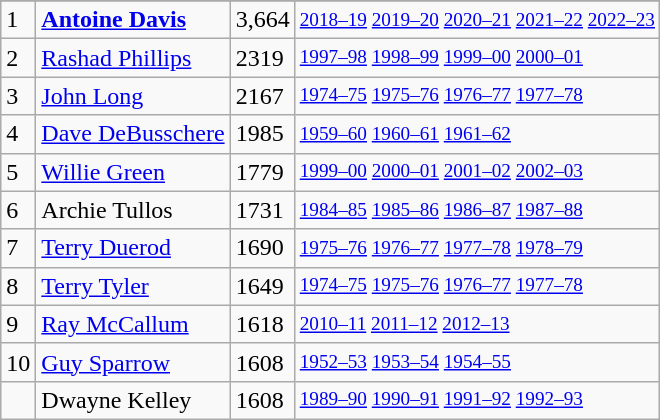<table class="wikitable">
<tr>
</tr>
<tr>
<td>1</td>
<td><strong><a href='#'>Antoine Davis</a></strong></td>
<td>3,664</td>
<td style="font-size:80%;"><a href='#'>2018–19</a> <a href='#'>2019–20</a> <a href='#'>2020–21</a> <a href='#'>2021–22</a> <a href='#'>2022–23</a></td>
</tr>
<tr>
<td>2</td>
<td><a href='#'>Rashad Phillips</a></td>
<td>2319</td>
<td style="font-size:80%;"><a href='#'>1997–98</a> <a href='#'>1998–99</a> <a href='#'>1999–00</a> <a href='#'>2000–01</a></td>
</tr>
<tr>
<td>3</td>
<td><a href='#'>John Long</a></td>
<td>2167</td>
<td style="font-size:80%;"><a href='#'>1974–75</a> <a href='#'>1975–76</a> <a href='#'>1976–77</a> <a href='#'>1977–78</a></td>
</tr>
<tr>
<td>4</td>
<td><a href='#'>Dave DeBusschere</a></td>
<td>1985</td>
<td style="font-size:80%;"><a href='#'>1959–60</a> <a href='#'>1960–61</a> <a href='#'>1961–62</a></td>
</tr>
<tr>
<td>5</td>
<td><a href='#'>Willie Green</a></td>
<td>1779</td>
<td style="font-size:80%;"><a href='#'>1999–00</a> <a href='#'>2000–01</a> <a href='#'>2001–02</a> <a href='#'>2002–03</a></td>
</tr>
<tr>
<td>6</td>
<td>Archie Tullos</td>
<td>1731</td>
<td style="font-size:80%;"><a href='#'>1984–85</a> <a href='#'>1985–86</a> <a href='#'>1986–87</a> <a href='#'>1987–88</a></td>
</tr>
<tr>
<td>7</td>
<td><a href='#'>Terry Duerod</a></td>
<td>1690</td>
<td style="font-size:80%;"><a href='#'>1975–76</a> <a href='#'>1976–77</a> <a href='#'>1977–78</a> <a href='#'>1978–79</a></td>
</tr>
<tr>
<td>8</td>
<td><a href='#'>Terry Tyler</a></td>
<td>1649</td>
<td style="font-size:80%;"><a href='#'>1974–75</a> <a href='#'>1975–76</a> <a href='#'>1976–77</a> <a href='#'>1977–78</a></td>
</tr>
<tr>
<td>9</td>
<td><a href='#'>Ray McCallum</a></td>
<td>1618</td>
<td style="font-size:80%;"><a href='#'>2010–11</a> <a href='#'>2011–12</a> <a href='#'>2012–13</a></td>
</tr>
<tr>
<td>10</td>
<td><a href='#'>Guy Sparrow</a></td>
<td>1608</td>
<td style="font-size:80%;"><a href='#'>1952–53</a> <a href='#'>1953–54</a> <a href='#'>1954–55</a></td>
</tr>
<tr>
<td></td>
<td>Dwayne Kelley</td>
<td>1608</td>
<td style="font-size:80%;"><a href='#'>1989–90</a> <a href='#'>1990–91</a> <a href='#'>1991–92</a> <a href='#'>1992–93</a></td>
</tr>
</table>
